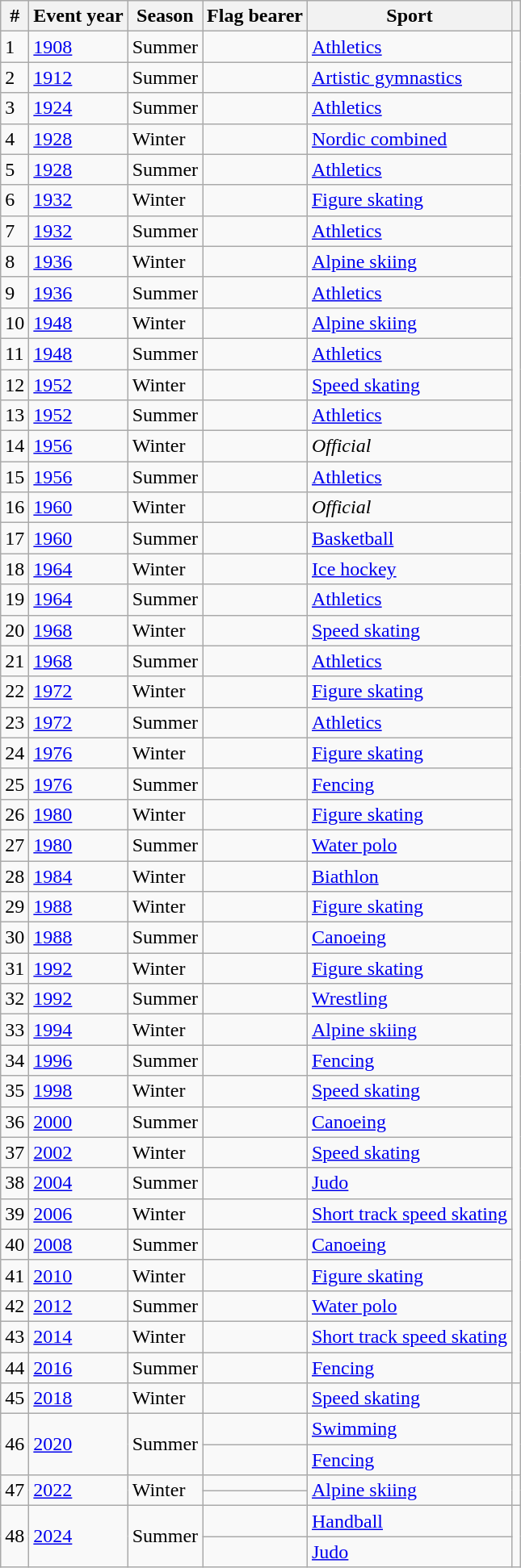<table class="wikitable sortable">
<tr>
<th>#</th>
<th>Event year</th>
<th>Season</th>
<th>Flag bearer</th>
<th>Sport</th>
<th></th>
</tr>
<tr>
<td>1</td>
<td><a href='#'>1908</a></td>
<td>Summer</td>
<td></td>
<td><a href='#'>Athletics</a></td>
<td rowspan=44></td>
</tr>
<tr>
<td>2</td>
<td><a href='#'>1912</a></td>
<td>Summer</td>
<td></td>
<td><a href='#'>Artistic gymnastics</a></td>
</tr>
<tr>
<td>3</td>
<td><a href='#'>1924</a></td>
<td>Summer</td>
<td></td>
<td><a href='#'>Athletics</a></td>
</tr>
<tr>
<td>4</td>
<td><a href='#'>1928</a></td>
<td>Winter</td>
<td></td>
<td><a href='#'>Nordic combined</a></td>
</tr>
<tr>
<td>5</td>
<td><a href='#'>1928</a></td>
<td>Summer</td>
<td></td>
<td><a href='#'>Athletics</a></td>
</tr>
<tr>
<td>6</td>
<td><a href='#'>1932</a></td>
<td>Winter</td>
<td></td>
<td><a href='#'>Figure skating</a></td>
</tr>
<tr>
<td>7</td>
<td><a href='#'>1932</a></td>
<td>Summer</td>
<td></td>
<td><a href='#'>Athletics</a></td>
</tr>
<tr>
<td>8</td>
<td><a href='#'>1936</a></td>
<td>Winter</td>
<td></td>
<td><a href='#'>Alpine skiing</a></td>
</tr>
<tr>
<td>9</td>
<td><a href='#'>1936</a></td>
<td>Summer</td>
<td></td>
<td><a href='#'>Athletics</a></td>
</tr>
<tr>
<td>10</td>
<td><a href='#'>1948</a></td>
<td>Winter</td>
<td></td>
<td><a href='#'>Alpine skiing</a></td>
</tr>
<tr>
<td>11</td>
<td><a href='#'>1948</a></td>
<td>Summer</td>
<td></td>
<td><a href='#'>Athletics</a></td>
</tr>
<tr>
<td>12</td>
<td><a href='#'>1952</a></td>
<td>Winter</td>
<td></td>
<td><a href='#'>Speed skating</a></td>
</tr>
<tr>
<td>13</td>
<td><a href='#'>1952</a></td>
<td>Summer</td>
<td></td>
<td><a href='#'>Athletics</a></td>
</tr>
<tr>
<td>14</td>
<td><a href='#'>1956</a></td>
<td>Winter</td>
<td></td>
<td><em>Official</em></td>
</tr>
<tr>
<td>15</td>
<td><a href='#'>1956</a></td>
<td>Summer</td>
<td></td>
<td><a href='#'>Athletics</a></td>
</tr>
<tr>
<td>16</td>
<td><a href='#'>1960</a></td>
<td>Winter</td>
<td></td>
<td><em>Official</em></td>
</tr>
<tr>
<td>17</td>
<td><a href='#'>1960</a></td>
<td>Summer</td>
<td></td>
<td><a href='#'>Basketball</a></td>
</tr>
<tr>
<td>18</td>
<td><a href='#'>1964</a></td>
<td>Winter</td>
<td></td>
<td><a href='#'>Ice hockey</a></td>
</tr>
<tr>
<td>19</td>
<td><a href='#'>1964</a></td>
<td>Summer</td>
<td></td>
<td><a href='#'>Athletics</a></td>
</tr>
<tr>
<td>20</td>
<td><a href='#'>1968</a></td>
<td>Winter</td>
<td></td>
<td><a href='#'>Speed skating</a></td>
</tr>
<tr>
<td>21</td>
<td><a href='#'>1968</a></td>
<td>Summer</td>
<td></td>
<td><a href='#'>Athletics</a></td>
</tr>
<tr>
<td>22</td>
<td><a href='#'>1972</a></td>
<td>Winter</td>
<td></td>
<td><a href='#'>Figure skating</a></td>
</tr>
<tr>
<td>23</td>
<td><a href='#'>1972</a></td>
<td>Summer</td>
<td></td>
<td><a href='#'>Athletics</a></td>
</tr>
<tr>
<td>24</td>
<td><a href='#'>1976</a></td>
<td>Winter</td>
<td></td>
<td><a href='#'>Figure skating</a></td>
</tr>
<tr>
<td>25</td>
<td><a href='#'>1976</a></td>
<td>Summer</td>
<td></td>
<td><a href='#'>Fencing</a></td>
</tr>
<tr>
<td>26</td>
<td><a href='#'>1980</a></td>
<td>Winter</td>
<td></td>
<td><a href='#'>Figure skating</a></td>
</tr>
<tr>
<td>27</td>
<td><a href='#'>1980</a></td>
<td>Summer</td>
<td></td>
<td><a href='#'>Water polo</a></td>
</tr>
<tr>
<td>28</td>
<td><a href='#'>1984</a></td>
<td>Winter</td>
<td></td>
<td><a href='#'>Biathlon</a></td>
</tr>
<tr>
<td>29</td>
<td><a href='#'>1988</a></td>
<td>Winter</td>
<td></td>
<td><a href='#'>Figure skating</a></td>
</tr>
<tr>
<td>30</td>
<td><a href='#'>1988</a></td>
<td>Summer</td>
<td></td>
<td><a href='#'>Canoeing</a></td>
</tr>
<tr>
<td>31</td>
<td><a href='#'>1992</a></td>
<td>Winter</td>
<td></td>
<td><a href='#'>Figure skating</a></td>
</tr>
<tr>
<td>32</td>
<td><a href='#'>1992</a></td>
<td>Summer</td>
<td></td>
<td><a href='#'>Wrestling</a></td>
</tr>
<tr>
<td>33</td>
<td><a href='#'>1994</a></td>
<td>Winter</td>
<td></td>
<td><a href='#'>Alpine skiing</a></td>
</tr>
<tr>
<td>34</td>
<td><a href='#'>1996</a></td>
<td>Summer</td>
<td></td>
<td><a href='#'>Fencing</a></td>
</tr>
<tr>
<td>35</td>
<td><a href='#'>1998</a></td>
<td>Winter</td>
<td></td>
<td><a href='#'>Speed skating</a></td>
</tr>
<tr>
<td>36</td>
<td><a href='#'>2000</a></td>
<td>Summer</td>
<td></td>
<td><a href='#'>Canoeing</a></td>
</tr>
<tr>
<td>37</td>
<td><a href='#'>2002</a></td>
<td>Winter</td>
<td></td>
<td><a href='#'>Speed skating</a></td>
</tr>
<tr>
<td>38</td>
<td><a href='#'>2004</a></td>
<td>Summer</td>
<td></td>
<td><a href='#'>Judo</a></td>
</tr>
<tr>
<td>39</td>
<td><a href='#'>2006</a></td>
<td>Winter</td>
<td></td>
<td><a href='#'>Short track speed skating</a></td>
</tr>
<tr>
<td>40</td>
<td><a href='#'>2008</a></td>
<td>Summer</td>
<td></td>
<td><a href='#'>Canoeing</a></td>
</tr>
<tr>
<td>41</td>
<td><a href='#'>2010</a></td>
<td>Winter</td>
<td></td>
<td><a href='#'>Figure skating</a></td>
</tr>
<tr>
<td>42</td>
<td><a href='#'>2012</a></td>
<td>Summer</td>
<td></td>
<td><a href='#'>Water polo</a></td>
</tr>
<tr>
<td>43</td>
<td><a href='#'>2014</a></td>
<td>Winter</td>
<td></td>
<td><a href='#'>Short track speed skating</a></td>
</tr>
<tr>
<td>44</td>
<td><a href='#'>2016</a></td>
<td>Summer</td>
<td></td>
<td><a href='#'>Fencing</a></td>
</tr>
<tr>
<td>45</td>
<td><a href='#'>2018</a></td>
<td>Winter</td>
<td></td>
<td><a href='#'>Speed skating</a></td>
<td></td>
</tr>
<tr>
<td rowspan=2>46</td>
<td rowspan=2><a href='#'>2020</a></td>
<td rowspan=2>Summer</td>
<td></td>
<td><a href='#'>Swimming</a></td>
<td rowspan=2></td>
</tr>
<tr>
<td></td>
<td><a href='#'>Fencing</a></td>
</tr>
<tr>
<td rowspan=2>47</td>
<td rowspan=2><a href='#'>2022</a></td>
<td rowspan=2>Winter</td>
<td></td>
<td rowspan=2><a href='#'>Alpine skiing</a></td>
<td rowspan=2></td>
</tr>
<tr>
<td></td>
</tr>
<tr>
<td rowspan=2>48</td>
<td rowspan=2><a href='#'>2024</a></td>
<td rowspan=2>Summer</td>
<td></td>
<td><a href='#'>Handball</a></td>
<td rowspan=2></td>
</tr>
<tr>
<td></td>
<td><a href='#'>Judo</a></td>
</tr>
</table>
